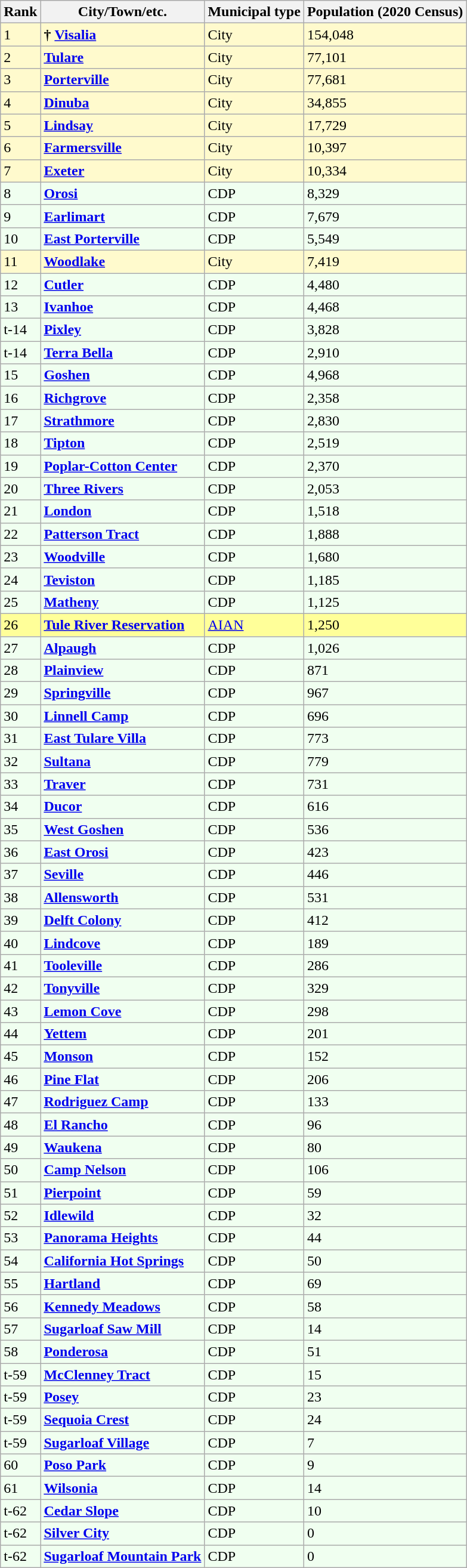<table class="wikitable sortable">
<tr>
<th>Rank</th>
<th>City/Town/etc.</th>
<th>Municipal type</th>
<th>Population (2020 Census)</th>
</tr>
<tr style="background:#fffacd;">
<td>1</td>
<td><strong>†</strong> <strong><a href='#'>Visalia</a></strong></td>
<td>City</td>
<td>154,048</td>
</tr>
<tr style="background:#fffacd;">
<td>2</td>
<td><strong><a href='#'>Tulare</a></strong></td>
<td>City</td>
<td>77,101</td>
</tr>
<tr style="background:#fffacd;">
<td>3</td>
<td><strong><a href='#'>Porterville</a></strong></td>
<td>City</td>
<td>77,681</td>
</tr>
<tr style="background:#fffacd;">
<td>4</td>
<td><strong><a href='#'>Dinuba</a></strong></td>
<td>City</td>
<td>34,855</td>
</tr>
<tr style="background:#fffacd;">
<td>5</td>
<td><strong><a href='#'>Lindsay</a></strong></td>
<td>City</td>
<td>17,729</td>
</tr>
<tr style="background:#fffacd;">
<td>6</td>
<td><strong><a href='#'>Farmersville</a></strong></td>
<td>City</td>
<td>10,397</td>
</tr>
<tr style="background:#fffacd;">
<td>7</td>
<td><strong><a href='#'>Exeter</a></strong></td>
<td>City</td>
<td>10,334</td>
</tr>
<tr style="background:honeyDew;">
<td>8</td>
<td><strong><a href='#'>Orosi</a></strong></td>
<td>CDP</td>
<td>8,329</td>
</tr>
<tr style="background:honeyDew;">
<td>9</td>
<td><strong><a href='#'>Earlimart</a></strong></td>
<td>CDP</td>
<td>7,679</td>
</tr>
<tr style="background:honeyDew;">
<td>10</td>
<td><strong><a href='#'>East Porterville</a></strong></td>
<td>CDP</td>
<td>5,549</td>
</tr>
<tr style="background:#fffacd;">
<td>11</td>
<td><strong><a href='#'>Woodlake</a></strong></td>
<td>City</td>
<td>7,419</td>
</tr>
<tr style="background:honeyDew;">
<td>12</td>
<td><strong><a href='#'>Cutler</a></strong></td>
<td>CDP</td>
<td>4,480</td>
</tr>
<tr style="background:honeyDew;">
<td>13</td>
<td><strong><a href='#'>Ivanhoe</a></strong></td>
<td>CDP</td>
<td>4,468</td>
</tr>
<tr style="background:honeyDew;">
<td>t-14</td>
<td><strong><a href='#'>Pixley</a></strong></td>
<td>CDP</td>
<td>3,828</td>
</tr>
<tr style="background:honeyDew;">
<td>t-14</td>
<td><strong><a href='#'>Terra Bella</a></strong></td>
<td>CDP</td>
<td>2,910</td>
</tr>
<tr style="background:honeyDew;">
<td>15</td>
<td><strong><a href='#'>Goshen</a></strong></td>
<td>CDP</td>
<td>4,968</td>
</tr>
<tr style="background:honeyDew;">
<td>16</td>
<td><strong><a href='#'>Richgrove</a></strong></td>
<td>CDP</td>
<td>2,358</td>
</tr>
<tr style="background:honeyDew;">
<td>17</td>
<td><strong><a href='#'>Strathmore</a></strong></td>
<td>CDP</td>
<td>2,830</td>
</tr>
<tr style="background:honeyDew;">
<td>18</td>
<td><strong><a href='#'>Tipton</a></strong></td>
<td>CDP</td>
<td>2,519</td>
</tr>
<tr style="background:honeyDew;">
<td>19</td>
<td><strong><a href='#'>Poplar-Cotton Center</a></strong></td>
<td>CDP</td>
<td>2,370</td>
</tr>
<tr style="background:honeyDew;">
<td>20</td>
<td><strong><a href='#'>Three Rivers</a></strong></td>
<td>CDP</td>
<td>2,053</td>
</tr>
<tr style="background:honeyDew;">
<td>21</td>
<td><strong><a href='#'>London</a></strong></td>
<td>CDP</td>
<td>1,518</td>
</tr>
<tr style="background:honeyDew;">
<td>22</td>
<td><strong><a href='#'>Patterson Tract</a></strong></td>
<td>CDP</td>
<td>1,888</td>
</tr>
<tr style="background:honeyDew;">
<td>23</td>
<td><strong><a href='#'>Woodville</a></strong></td>
<td>CDP</td>
<td>1,680</td>
</tr>
<tr style="background:honeyDew;">
<td>24</td>
<td><strong><a href='#'>Teviston</a></strong></td>
<td>CDP</td>
<td>1,185</td>
</tr>
<tr style="background:honeyDew;">
<td>25</td>
<td><strong><a href='#'>Matheny</a></strong></td>
<td>CDP</td>
<td>1,125</td>
</tr>
<tr style="background:#ff9;">
<td>26</td>
<td><strong><a href='#'>Tule River Reservation</a></strong></td>
<td><a href='#'>AIAN</a></td>
<td>1,250</td>
</tr>
<tr style="background:honeyDew;">
<td>27</td>
<td><strong><a href='#'>Alpaugh</a></strong></td>
<td>CDP</td>
<td>1,026</td>
</tr>
<tr style="background:honeyDew;">
<td>28</td>
<td><strong><a href='#'>Plainview</a></strong></td>
<td>CDP</td>
<td>871</td>
</tr>
<tr style="background:honeyDew;">
<td>29</td>
<td><strong><a href='#'>Springville</a></strong></td>
<td>CDP</td>
<td>967</td>
</tr>
<tr style="background:honeyDew;">
<td>30</td>
<td><strong><a href='#'>Linnell Camp</a></strong></td>
<td>CDP</td>
<td>696</td>
</tr>
<tr style="background:honeyDew;">
<td>31</td>
<td><strong><a href='#'>East Tulare Villa</a></strong></td>
<td>CDP</td>
<td>773</td>
</tr>
<tr style="background:honeyDew;">
<td>32</td>
<td><strong><a href='#'>Sultana</a></strong></td>
<td>CDP</td>
<td>779</td>
</tr>
<tr style="background:honeyDew;">
<td>33</td>
<td><strong><a href='#'>Traver</a></strong></td>
<td>CDP</td>
<td>731</td>
</tr>
<tr style="background:honeyDew;">
<td>34</td>
<td><strong><a href='#'>Ducor</a></strong></td>
<td>CDP</td>
<td>616</td>
</tr>
<tr style="background:honeyDew;">
<td>35</td>
<td><strong><a href='#'>West Goshen</a></strong></td>
<td>CDP</td>
<td>536</td>
</tr>
<tr style="background:honeyDew;">
<td>36</td>
<td><strong><a href='#'>East Orosi</a></strong></td>
<td>CDP</td>
<td>423</td>
</tr>
<tr style="background:honeyDew;">
<td>37</td>
<td><strong><a href='#'>Seville</a></strong></td>
<td>CDP</td>
<td>446</td>
</tr>
<tr style="background:honeyDew;">
<td>38</td>
<td><strong><a href='#'>Allensworth</a></strong></td>
<td>CDP</td>
<td>531</td>
</tr>
<tr style="background:honeyDew;">
<td>39</td>
<td><strong><a href='#'>Delft Colony</a></strong></td>
<td>CDP</td>
<td>412</td>
</tr>
<tr style="background:honeyDew;">
<td>40</td>
<td><strong><a href='#'>Lindcove</a></strong></td>
<td>CDP</td>
<td>189</td>
</tr>
<tr style="background:honeyDew;">
<td>41</td>
<td><strong><a href='#'>Tooleville</a></strong></td>
<td>CDP</td>
<td>286</td>
</tr>
<tr style="background:honeyDew;">
<td>42</td>
<td><strong><a href='#'>Tonyville</a></strong></td>
<td>CDP</td>
<td>329</td>
</tr>
<tr style="background:honeyDew;">
<td>43</td>
<td><strong><a href='#'>Lemon Cove</a></strong></td>
<td>CDP</td>
<td>298</td>
</tr>
<tr style="background:honeyDew;">
<td>44</td>
<td><strong><a href='#'>Yettem</a></strong></td>
<td>CDP</td>
<td>201</td>
</tr>
<tr style="background:honeyDew;">
<td>45</td>
<td><strong><a href='#'>Monson</a></strong></td>
<td>CDP</td>
<td>152</td>
</tr>
<tr style="background:honeyDew;">
<td>46</td>
<td><strong><a href='#'>Pine Flat</a></strong></td>
<td>CDP</td>
<td>206</td>
</tr>
<tr style="background:honeyDew;">
<td>47</td>
<td><strong><a href='#'>Rodriguez Camp</a></strong></td>
<td>CDP</td>
<td>133</td>
</tr>
<tr style="background:honeyDew;">
<td>48</td>
<td><strong><a href='#'>El Rancho</a></strong></td>
<td>CDP</td>
<td>96</td>
</tr>
<tr style="background:honeyDew;">
<td>49</td>
<td><strong><a href='#'>Waukena</a></strong></td>
<td>CDP</td>
<td>80</td>
</tr>
<tr style="background:honeyDew;">
<td>50</td>
<td><strong><a href='#'>Camp Nelson</a></strong></td>
<td>CDP</td>
<td>106</td>
</tr>
<tr style="background:honeyDew;">
<td>51</td>
<td><strong><a href='#'>Pierpoint</a></strong></td>
<td>CDP</td>
<td>59</td>
</tr>
<tr style="background:honeyDew;">
<td>52</td>
<td><strong><a href='#'>Idlewild</a></strong></td>
<td>CDP</td>
<td>32</td>
</tr>
<tr style="background:honeyDew;">
<td>53</td>
<td><strong><a href='#'>Panorama Heights</a></strong></td>
<td>CDP</td>
<td>44</td>
</tr>
<tr style="background:honeyDew;">
<td>54</td>
<td><strong><a href='#'>California Hot Springs</a></strong></td>
<td>CDP</td>
<td>50</td>
</tr>
<tr style="background:honeyDew;">
<td>55</td>
<td><strong><a href='#'>Hartland</a></strong></td>
<td>CDP</td>
<td>69</td>
</tr>
<tr style="background:honeyDew;">
<td>56</td>
<td><strong><a href='#'>Kennedy Meadows</a></strong></td>
<td>CDP</td>
<td>58</td>
</tr>
<tr style="background:honeyDew;">
<td>57</td>
<td><strong><a href='#'>Sugarloaf Saw Mill</a></strong></td>
<td>CDP</td>
<td>14</td>
</tr>
<tr style="background:honeyDew;">
<td>58</td>
<td><strong><a href='#'>Ponderosa</a></strong></td>
<td>CDP</td>
<td>51</td>
</tr>
<tr style="background:honeyDew;">
<td>t-59</td>
<td><strong><a href='#'>McClenney Tract</a></strong></td>
<td>CDP</td>
<td>15</td>
</tr>
<tr style="background:honeyDew;">
<td>t-59</td>
<td><strong><a href='#'>Posey</a></strong></td>
<td>CDP</td>
<td>23</td>
</tr>
<tr style="background:honeyDew;">
<td>t-59</td>
<td><strong><a href='#'>Sequoia Crest</a></strong></td>
<td>CDP</td>
<td>24</td>
</tr>
<tr style="background:honeyDew;">
<td>t-59</td>
<td><strong><a href='#'>Sugarloaf Village</a></strong></td>
<td>CDP</td>
<td>7</td>
</tr>
<tr style="background:honeyDew;">
<td>60</td>
<td><strong><a href='#'>Poso Park</a></strong></td>
<td>CDP</td>
<td>9</td>
</tr>
<tr style="background:honeyDew;">
<td>61</td>
<td><strong><a href='#'>Wilsonia</a></strong></td>
<td>CDP</td>
<td>14</td>
</tr>
<tr style="background:honeyDew;">
<td>t-62</td>
<td><strong><a href='#'>Cedar Slope</a></strong></td>
<td>CDP</td>
<td>10</td>
</tr>
<tr style="background:honeyDew;">
<td>t-62</td>
<td><strong><a href='#'>Silver City</a></strong></td>
<td>CDP</td>
<td>0</td>
</tr>
<tr style="background:honeyDew;">
<td>t-62</td>
<td><strong><a href='#'>Sugarloaf Mountain Park</a></strong></td>
<td>CDP</td>
<td>0</td>
</tr>
</table>
